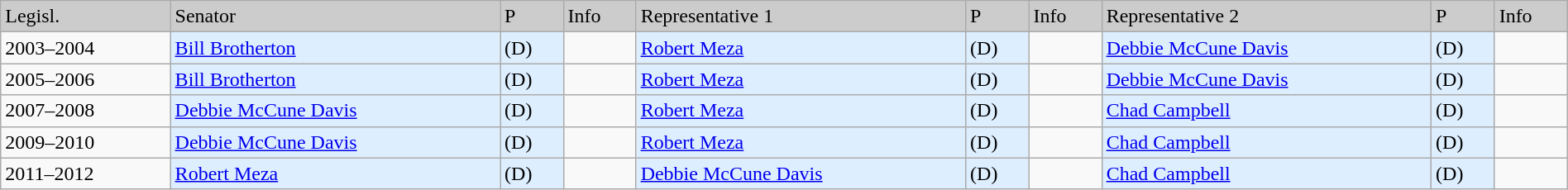<table class=wikitable width="100%" border="1">
<tr style="background-color:#cccccc;">
<td>Legisl.</td>
<td>Senator</td>
<td>P</td>
<td>Info</td>
<td>Representative 1</td>
<td>P</td>
<td>Info</td>
<td>Representative 2</td>
<td>P</td>
<td>Info</td>
</tr>
<tr>
<td>2003–2004</td>
<td style="background:#DDEEFF"><a href='#'>Bill Brotherton</a></td>
<td style="background:#DDEEFF">(D)</td>
<td></td>
<td style="background:#DDEEFF"><a href='#'>Robert Meza</a></td>
<td style="background:#DDEEFF">(D)</td>
<td></td>
<td style="background:#DDEEFF"><a href='#'>Debbie McCune Davis</a></td>
<td style="background:#DDEEFF">(D)</td>
<td></td>
</tr>
<tr>
<td>2005–2006</td>
<td style="background:#DDEEFF"><a href='#'>Bill Brotherton</a></td>
<td style="background:#DDEEFF">(D)</td>
<td></td>
<td style="background:#DDEEFF"><a href='#'>Robert Meza</a></td>
<td style="background:#DDEEFF">(D)</td>
<td></td>
<td style="background:#DDEEFF"><a href='#'>Debbie McCune Davis</a></td>
<td style="background:#DDEEFF">(D)</td>
<td></td>
</tr>
<tr>
<td>2007–2008</td>
<td style="background:#DDEEFF"><a href='#'>Debbie McCune Davis</a></td>
<td style="background:#DDEEFF">(D)</td>
<td></td>
<td style="background:#DDEEFF"><a href='#'>Robert Meza</a></td>
<td style="background:#DDEEFF">(D)</td>
<td></td>
<td style="background:#DDEEFF"><a href='#'>Chad Campbell</a></td>
<td style="background:#DDEEFF">(D)</td>
<td></td>
</tr>
<tr>
<td>2009–2010</td>
<td style="background:#DDEEFF"><a href='#'>Debbie McCune Davis</a></td>
<td style="background:#DDEEFF">(D)</td>
<td></td>
<td style="background:#DDEEFF"><a href='#'>Robert Meza</a></td>
<td style="background:#DDEEFF">(D)</td>
<td></td>
<td style="background:#DDEEFF"><a href='#'>Chad Campbell</a></td>
<td style="background:#DDEEFF">(D)</td>
<td></td>
</tr>
<tr>
<td>2011–2012</td>
<td style="background:#DDEEFF"><a href='#'>Robert Meza</a></td>
<td style="background:#DDEEFF">(D)</td>
<td></td>
<td style="background:#DDEEFF"><a href='#'>Debbie McCune Davis</a></td>
<td style="background:#DDEEFF">(D)</td>
<td></td>
<td style="background:#DDEEFF"><a href='#'>Chad Campbell</a></td>
<td style="background:#DDEEFF">(D)</td>
<td></td>
</tr>
</table>
